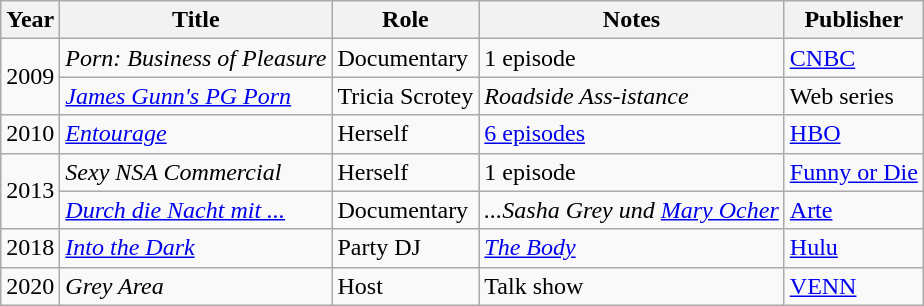<table class="wikitable sortable">
<tr>
<th>Year</th>
<th>Title</th>
<th>Role</th>
<th>Notes</th>
<th>Publisher</th>
</tr>
<tr>
<td rowspan=2>2009</td>
<td><em>Porn: Business of Pleasure</em></td>
<td>Documentary</td>
<td>1 episode</td>
<td><a href='#'>CNBC</a></td>
</tr>
<tr>
<td><em><a href='#'>James Gunn's PG Porn</a></em></td>
<td>Tricia Scrotey</td>
<td><em>Roadside Ass-istance</em></td>
<td>Web series</td>
</tr>
<tr>
<td>2010</td>
<td><em><a href='#'>Entourage</a></em></td>
<td>Herself</td>
<td><a href='#'>6 episodes</a></td>
<td><a href='#'>HBO</a></td>
</tr>
<tr>
<td rowspan=2>2013</td>
<td><em>Sexy NSA Commercial</em></td>
<td>Herself</td>
<td>1 episode</td>
<td><a href='#'>Funny or Die</a></td>
</tr>
<tr>
<td><em><a href='#'>Durch die Nacht mit ...</a></em></td>
<td>Documentary</td>
<td><em>...Sasha Grey und <a href='#'>Mary Ocher</a></em></td>
<td><a href='#'>Arte</a></td>
</tr>
<tr>
<td>2018</td>
<td><em><a href='#'>Into the Dark</a></em></td>
<td>Party DJ</td>
<td><em><a href='#'>The Body</a></em></td>
<td><a href='#'>Hulu</a></td>
</tr>
<tr>
<td>2020</td>
<td><em>Grey Area</em></td>
<td>Host</td>
<td>Talk show</td>
<td><a href='#'>VENN</a></td>
</tr>
</table>
